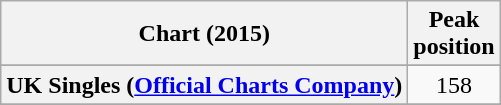<table class="wikitable sortable plainrowheaders" style="text-align:center">
<tr>
<th>Chart (2015)</th>
<th>Peak<br>position</th>
</tr>
<tr>
</tr>
<tr>
</tr>
<tr>
</tr>
<tr>
</tr>
<tr>
</tr>
<tr>
<th scope="row">UK Singles (<a href='#'>Official Charts Company</a>)</th>
<td style="text-align:center;">158</td>
</tr>
<tr>
</tr>
<tr>
</tr>
<tr>
</tr>
</table>
